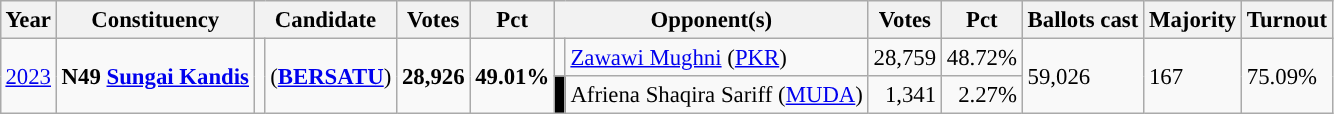<table class="wikitable" style="margin:0.5em ; font-size:95%">
<tr>
<th>Year</th>
<th>Constituency</th>
<th colspan="2">Candidate</th>
<th>Votes</th>
<th>Pct</th>
<th colspan="2">Opponent(s)</th>
<th>Votes</th>
<th>Pct</th>
<th>Ballots cast</th>
<th>Majority</th>
<th>Turnout</th>
</tr>
<tr>
<td rowspan=2><a href='#'>2023</a></td>
<td rowspan=2><strong>N49 <a href='#'>Sungai Kandis</a></strong></td>
<td rowspan=2></td>
<td rowspan=2> (<a href='#'><strong>BERSATU</strong></a>)</td>
<td rowspan=2 align=right><strong>28,926</strong></td>
<td rowspan=2><strong>49.01%</strong></td>
<td></td>
<td><a href='#'>Zawawi Mughni</a> (<a href='#'>PKR</a>)</td>
<td align=right>28,759</td>
<td>48.72%</td>
<td rowspan=2>59,026</td>
<td rowspan=2>167</td>
<td rowspan=2>75.09%</td>
</tr>
<tr>
<td bgcolor=black></td>
<td>Afriena Shaqira Sariff (<a href='#'>MUDA</a>)</td>
<td align=right>1,341</td>
<td align=right>2.27%</td>
</tr>
</table>
